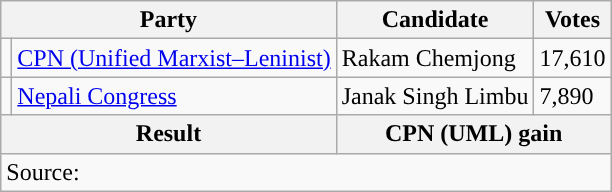<table class="wikitable">
<tr>
<th colspan="2">Party</th>
<th>Candidate</th>
<th>Votes</th>
</tr>
<tr>
<td style="background-color:"></td>
<td><a href='#'>CPN (Unified Marxist–Leninist)</a></td>
<td>Rakam Chemjong</td>
<td>17,610</td>
</tr>
<tr>
<td style="background-color:"></td>
<td><a href='#'>Nepali Congress</a></td>
<td>Janak Singh Limbu</td>
<td>7,890</td>
</tr>
<tr>
<th colspan="2">Result</th>
<th colspan="2">CPN (UML) gain</th>
</tr>
<tr>
<td colspan="4">Source: </td>
</tr>
</table>
